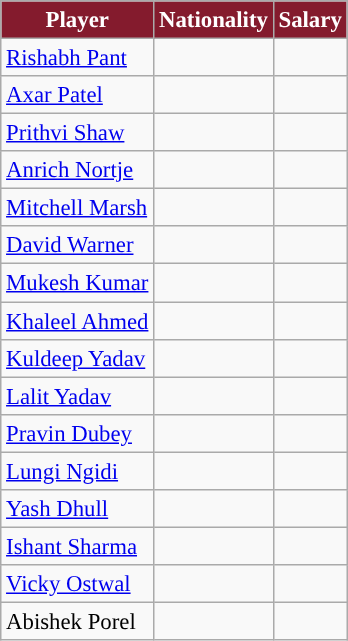<table class="wikitable" style="font-size:95%;">
<tr>
<th style="background: #841B2D;color:white">Player</th>
<th style="background: #841B2D;color:white">Nationality</th>
<th style="background: #841B2D;color:white">Salary</th>
</tr>
<tr>
<td><a href='#'>Rishabh Pant</a></td>
<td></td>
<td></td>
</tr>
<tr>
<td><a href='#'>Axar Patel</a></td>
<td></td>
<td></td>
</tr>
<tr>
<td><a href='#'>Prithvi Shaw</a></td>
<td></td>
<td></td>
</tr>
<tr>
<td><a href='#'>Anrich Nortje</a></td>
<td></td>
<td></td>
</tr>
<tr>
<td><a href='#'>Mitchell Marsh</a></td>
<td></td>
<td></td>
</tr>
<tr>
<td><a href='#'>David Warner</a></td>
<td></td>
<td></td>
</tr>
<tr>
<td><a href='#'>Mukesh Kumar</a></td>
<td></td>
<td></td>
</tr>
<tr>
<td><a href='#'>Khaleel Ahmed</a></td>
<td></td>
<td></td>
</tr>
<tr>
<td><a href='#'>Kuldeep Yadav</a></td>
<td></td>
<td></td>
</tr>
<tr>
<td><a href='#'>Lalit Yadav</a></td>
<td></td>
<td></td>
</tr>
<tr>
<td><a href='#'>Pravin Dubey</a></td>
<td></td>
<td></td>
</tr>
<tr>
<td><a href='#'>Lungi Ngidi</a></td>
<td></td>
<td></td>
</tr>
<tr>
<td><a href='#'>Yash Dhull</a></td>
<td></td>
<td></td>
</tr>
<tr>
<td><a href='#'>Ishant Sharma</a></td>
<td></td>
<td></td>
</tr>
<tr>
<td><a href='#'>Vicky Ostwal</a></td>
<td></td>
<td></td>
</tr>
<tr>
<td>Abishek Porel</td>
<td></td>
<td></td>
</tr>
</table>
